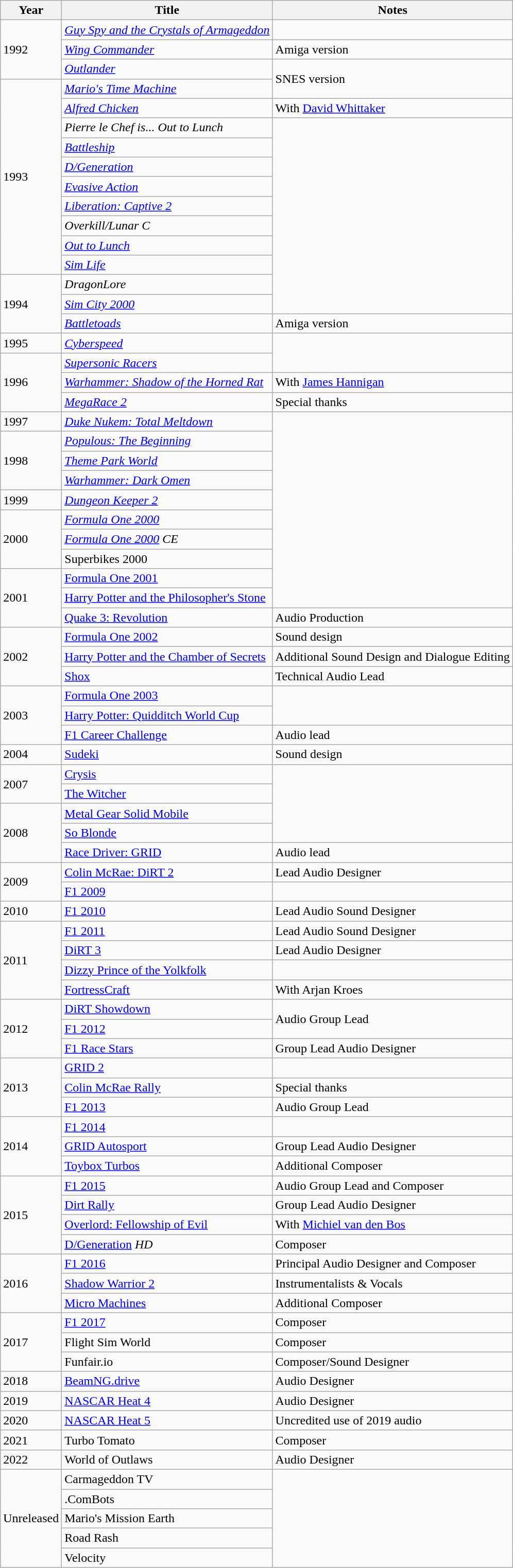<table class="wikitable">
<tr>
<th>Year</th>
<th>Title</th>
<th>Notes</th>
</tr>
<tr>
<td rowspan="3">1992</td>
<td><em><a href='#'>Guy Spy and the Crystals of Armageddon</a></em></td>
<td></td>
</tr>
<tr>
<td><em><a href='#'>Wing Commander</a> </em></td>
<td>Amiga version</td>
</tr>
<tr>
<td><em><a href='#'>Outlander</a></em></td>
<td rowspan="2">SNES version</td>
</tr>
<tr>
<td rowspan="10">1993</td>
<td><em><a href='#'>Mario's Time Machine</a></em></td>
</tr>
<tr>
<td><em><a href='#'>Alfred Chicken</a></em></td>
<td>With <a href='#'>David Whittaker</a></td>
</tr>
<tr>
<td><em>Pierre le Chef is... Out to Lunch</em></td>
<td rowspan="10"></td>
</tr>
<tr>
<td><em><a href='#'>Battleship</a></em></td>
</tr>
<tr>
<td><em><a href='#'>D/Generation</a></em></td>
</tr>
<tr>
<td><em><a href='#'>Evasive Action</a></em></td>
</tr>
<tr>
<td><em><a href='#'>Liberation: Captive 2</a></em></td>
</tr>
<tr>
<td><em>Overkill/Lunar C</em></td>
</tr>
<tr>
<td><em><a href='#'>Out to Lunch</a></em></td>
</tr>
<tr>
<td><em><a href='#'>Sim Life</a></em></td>
</tr>
<tr>
<td rowspan="3">1994</td>
<td><em>DragonLore</em></td>
</tr>
<tr>
<td><em><a href='#'>Sim City 2000</a></em></td>
</tr>
<tr>
<td><em><a href='#'>Battletoads</a></em></td>
<td>Amiga version</td>
</tr>
<tr>
<td>1995</td>
<td><em><a href='#'>Cyberspeed</a></em></td>
<td rowspan="2"></td>
</tr>
<tr>
<td rowspan="3">1996</td>
<td><em><a href='#'>Supersonic Racers</a></em></td>
</tr>
<tr>
<td><em><a href='#'>Warhammer: Shadow of the Horned Rat</a></em></td>
<td>With <a href='#'>James Hannigan</a></td>
</tr>
<tr>
<td><em><a href='#'>MegaRace 2</a></em></td>
<td>Special thanks</td>
</tr>
<tr>
<td>1997</td>
<td><em><a href='#'>Duke Nukem: Total Meltdown</a></em></td>
<td rowspan="10"></td>
</tr>
<tr>
<td rowspan="3">1998</td>
<td><em><a href='#'>Populous: The Beginning</a></em></td>
</tr>
<tr>
<td><em><a href='#'>Theme Park World</a></em></td>
</tr>
<tr>
<td><em><a href='#'>Warhammer: Dark Omen</a></em></td>
</tr>
<tr>
<td>1999</td>
<td><em><a href='#'>Dungeon Keeper 2</a></em></td>
</tr>
<tr>
<td rowspan="3">2000</td>
<td><em><a href='#'>Formula One 2000</a></em></td>
</tr>
<tr>
<td><em><a href='#'>Formula One 2000</a> CE</td>
</tr>
<tr>
<td></em>Superbikes 2000<em></td>
</tr>
<tr>
<td rowspan="3">2001</td>
<td></em><a href='#'>Formula One 2001</a><em></td>
</tr>
<tr>
<td></em><a href='#'>Harry Potter and the Philosopher's Stone</a><em></td>
</tr>
<tr>
<td></em><a href='#'>Quake 3: Revolution</a><em></td>
<td>Audio Production</td>
</tr>
<tr>
<td rowspan="3">2002</td>
<td></em><a href='#'>Formula One 2002</a><em></td>
<td>Sound design</td>
</tr>
<tr>
<td></em><a href='#'>Harry Potter and the Chamber of Secrets</a><em></td>
<td>Additional Sound Design and Dialogue Editing</td>
</tr>
<tr>
<td></em><a href='#'>Shox</a><em></td>
<td>Technical Audio Lead</td>
</tr>
<tr>
<td rowspan="3">2003</td>
<td></em><a href='#'>Formula One 2003</a><em></td>
<td rowspan="2"></td>
</tr>
<tr>
<td></em><a href='#'>Harry Potter: Quidditch World Cup</a><em></td>
</tr>
<tr>
<td></em><a href='#'>F1 Career Challenge</a><em></td>
<td>Audio lead</td>
</tr>
<tr>
<td>2004</td>
<td></em><a href='#'>Sudeki</a><em></td>
<td>Sound design</td>
</tr>
<tr>
<td rowspan="2">2007</td>
<td></em><a href='#'>Crysis</a><em></td>
<td rowspan="4"></td>
</tr>
<tr>
<td></em><a href='#'>The Witcher</a><em></td>
</tr>
<tr>
<td rowspan="3">2008</td>
<td></em><a href='#'>Metal Gear Solid Mobile</a><em></td>
</tr>
<tr>
<td></em><a href='#'>So Blonde</a><em></td>
</tr>
<tr>
<td></em><a href='#'>Race Driver: GRID</a><em></td>
<td>Audio lead</td>
</tr>
<tr>
<td rowspan="2">2009</td>
<td></em><a href='#'>Colin McRae: DiRT 2</a><em></td>
<td>Lead Audio Designer</td>
</tr>
<tr>
<td></em><a href='#'>F1 2009</a><em></td>
<td></td>
</tr>
<tr>
<td rowspan="1">2010</td>
<td></em><a href='#'>F1 2010</a><em></td>
<td>Lead Audio Sound Designer</td>
</tr>
<tr>
<td rowspan="4">2011</td>
<td></em><a href='#'>F1 2011</a><em></td>
<td>Lead Audio Sound Designer</td>
</tr>
<tr>
<td></em><a href='#'>DiRT 3</a><em></td>
<td>Lead Audio Designer</td>
</tr>
<tr>
<td></em><a href='#'>Dizzy Prince of the Yolkfolk</a><em></td>
<td></td>
</tr>
<tr>
<td></em><a href='#'>FortressCraft</a><em></td>
<td>With Arjan Kroes</td>
</tr>
<tr>
<td rowspan="3">2012</td>
<td></em><a href='#'>DiRT Showdown</a><em></td>
<td rowspan="2">Audio Group Lead</td>
</tr>
<tr>
<td></em><a href='#'>F1 2012</a><em></td>
</tr>
<tr>
<td></em><a href='#'>F1 Race Stars</a><em></td>
<td>Group Lead Audio Designer</td>
</tr>
<tr>
<td rowspan="3">2013</td>
<td></em><a href='#'>GRID 2</a><em></td>
</tr>
<tr>
<td></em><a href='#'>Colin McRae Rally</a><em></td>
<td>Special thanks</td>
</tr>
<tr>
<td></em><a href='#'>F1 2013</a><em></td>
<td>Audio Group Lead</td>
</tr>
<tr>
<td rowspan="3">2014</td>
<td></em><a href='#'>F1 2014</a><em></td>
</tr>
<tr>
<td></em><a href='#'>GRID Autosport</a><em></td>
<td>Group Lead Audio Designer</td>
</tr>
<tr>
<td></em><a href='#'>Toybox Turbos</a><em></td>
<td>Additional Composer</td>
</tr>
<tr>
<td rowspan="4">2015</td>
<td></em><a href='#'>F1 2015</a><em></td>
<td>Audio Group Lead and Composer</td>
</tr>
<tr>
<td></em><a href='#'>Dirt Rally</a><em></td>
<td>Group Lead Audio Designer</td>
</tr>
<tr>
<td></em><a href='#'>Overlord: Fellowship of Evil</a><em></td>
<td>With <a href='#'>Michiel van den Bos</a></td>
</tr>
<tr>
<td></em><a href='#'>D/Generation</a><em> HD</td>
<td>Composer</td>
</tr>
<tr>
<td rowspan="3">2016</td>
<td></em><a href='#'>F1 2016</a><em></td>
<td>Principal Audio Designer and Composer</td>
</tr>
<tr>
<td></em><a href='#'>Shadow Warrior 2</a><em></td>
<td>Instrumentalists & Vocals</td>
</tr>
<tr>
<td></em><a href='#'>Micro Machines</a><em></td>
<td>Additional Composer</td>
</tr>
<tr>
<td rowspan="3">2017</td>
<td></em><a href='#'>F1 2017</a><em></td>
<td>Composer</td>
</tr>
<tr>
<td></em>Flight Sim World<em></td>
<td>Composer</td>
</tr>
<tr>
<td></em>Funfair.io<em></td>
<td>Composer/Sound Designer</td>
</tr>
<tr>
<td rowspan="1">2018</td>
<td></em><a href='#'>BeamNG.drive</a><em></td>
<td>Audio Designer</td>
</tr>
<tr>
<td rowspan="1">2019</td>
<td></em><a href='#'>NASCAR Heat 4</a><em></td>
<td>Audio Designer</td>
</tr>
<tr>
<td rowspan="1">2020</td>
<td></em><a href='#'>NASCAR Heat 5</a><em></td>
<td>Uncredited use of 2019 audio</td>
</tr>
<tr>
<td rowspan="1">2021</td>
<td></em>Turbo Tomato<em></td>
<td>Composer</td>
</tr>
<tr>
<td rowspan="1">2022</td>
<td></em>World of Outlaws<em></td>
<td>Audio Designer</td>
</tr>
<tr>
<td rowspan="5">Unreleased</td>
<td></em>Carmageddon TV<em></td>
<td rowspan="5"></td>
</tr>
<tr>
<td></em>.ComBots<em></td>
</tr>
<tr>
<td></em>Mario's Mission Earth<em></td>
</tr>
<tr>
<td></em>Road Rash<em></td>
</tr>
<tr>
<td></em>Velocity<em></td>
</tr>
</table>
